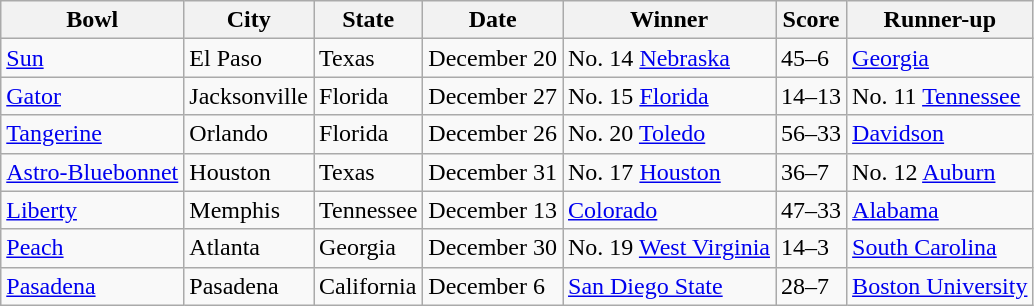<table class="wikitable sortable">
<tr>
<th>Bowl</th>
<th>City</th>
<th>State</th>
<th>Date</th>
<th>Winner</th>
<th>Score</th>
<th>Runner-up</th>
</tr>
<tr>
<td><a href='#'>Sun</a></td>
<td>El Paso</td>
<td>Texas</td>
<td>December 20</td>
<td>No. 14 <a href='#'>Nebraska</a></td>
<td>45–6</td>
<td><a href='#'>Georgia</a></td>
</tr>
<tr>
<td><a href='#'>Gator</a></td>
<td>Jacksonville</td>
<td>Florida</td>
<td>December 27</td>
<td>No. 15 <a href='#'>Florida</a></td>
<td>14–13</td>
<td>No. 11 <a href='#'>Tennessee</a></td>
</tr>
<tr>
<td><a href='#'>Tangerine</a></td>
<td>Orlando</td>
<td>Florida</td>
<td>December 26</td>
<td>No. 20 <a href='#'>Toledo</a></td>
<td>56–33</td>
<td><a href='#'>Davidson</a></td>
</tr>
<tr>
<td><a href='#'>Astro-Bluebonnet</a></td>
<td>Houston</td>
<td>Texas</td>
<td>December 31</td>
<td>No. 17 <a href='#'>Houston</a></td>
<td>36–7</td>
<td>No. 12 <a href='#'>Auburn</a></td>
</tr>
<tr>
<td><a href='#'>Liberty</a></td>
<td>Memphis</td>
<td>Tennessee</td>
<td>December 13</td>
<td><a href='#'>Colorado</a></td>
<td>47–33</td>
<td><a href='#'>Alabama</a></td>
</tr>
<tr>
<td><a href='#'>Peach</a></td>
<td>Atlanta</td>
<td>Georgia</td>
<td>December 30</td>
<td>No. 19 <a href='#'>West Virginia</a></td>
<td>14–3</td>
<td><a href='#'>South Carolina</a></td>
</tr>
<tr>
<td><a href='#'>Pasadena</a></td>
<td>Pasadena</td>
<td>California</td>
<td>December 6</td>
<td><a href='#'>San Diego State</a></td>
<td>28–7</td>
<td><a href='#'>Boston University</a></td>
</tr>
</table>
